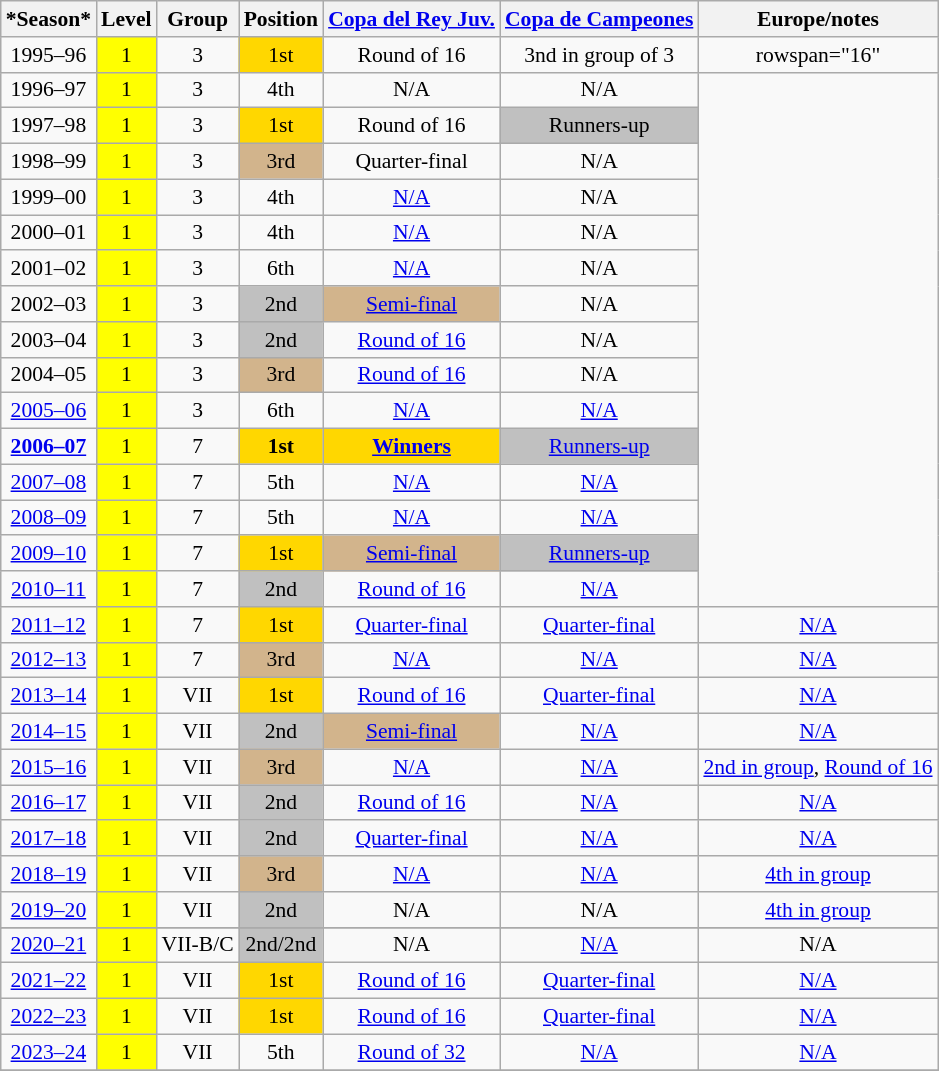<table class="wikitable" style="text-align:center; font-size:90%">
<tr>
<th>*Season*</th>
<th>Level</th>
<th>Group</th>
<th>Position</th>
<th><a href='#'>Copa del Rey Juv.</a></th>
<th><a href='#'>Copa de Campeones</a></th>
<th>Europe/notes</th>
</tr>
<tr>
<td>1995–96</td>
<td bgcolor=#FFFF00>1</td>
<td>3</td>
<td bgcolor=gold>1st</td>
<td>Round of 16</td>
<td>3nd in group of 3</td>
<td>rowspan="16" </td>
</tr>
<tr>
<td>1996–97</td>
<td bgcolor=#FFFF00>1</td>
<td>3</td>
<td>4th</td>
<td>N/A</td>
<td>N/A</td>
</tr>
<tr>
<td>1997–98</td>
<td bgcolor=#FFFF00>1</td>
<td>3</td>
<td bgcolor=gold>1st</td>
<td>Round of 16</td>
<td bgcolor=silver>Runners-up</td>
</tr>
<tr>
<td>1998–99</td>
<td bgcolor=#FFFF00>1</td>
<td>3</td>
<td bgcolor=#D2B48C>3rd</td>
<td>Quarter-final</td>
<td>N/A</td>
</tr>
<tr>
<td>1999–00</td>
<td bgcolor=#FFFF00>1</td>
<td>3</td>
<td>4th</td>
<td><a href='#'>N/A</a></td>
<td>N/A</td>
</tr>
<tr>
<td>2000–01</td>
<td bgcolor=#FFFF00>1</td>
<td>3</td>
<td>4th</td>
<td><a href='#'>N/A</a></td>
<td>N/A</td>
</tr>
<tr>
<td>2001–02</td>
<td bgcolor=#FFFF00>1</td>
<td>3</td>
<td>6th</td>
<td><a href='#'>N/A</a></td>
<td>N/A</td>
</tr>
<tr>
<td>2002–03</td>
<td bgcolor=#FFFF00>1</td>
<td>3</td>
<td bgcolor=silver>2nd</td>
<td bgcolor=#D2B48C><a href='#'>Semi-final</a></td>
<td>N/A</td>
</tr>
<tr>
<td>2003–04</td>
<td bgcolor=#FFFF00>1</td>
<td>3</td>
<td bgcolor=silver>2nd</td>
<td><a href='#'>Round of 16</a></td>
<td>N/A</td>
</tr>
<tr>
<td>2004–05</td>
<td bgcolor=#FFFF00>1</td>
<td>3</td>
<td bgcolor=#D2B48C>3rd</td>
<td><a href='#'>Round of 16</a></td>
<td>N/A</td>
</tr>
<tr>
<td><a href='#'>2005–06</a></td>
<td bgcolor=#FFFF00>1</td>
<td>3</td>
<td>6th</td>
<td><a href='#'>N/A</a></td>
<td><a href='#'>N/A</a></td>
</tr>
<tr>
<td><strong><a href='#'>2006–07</a></strong></td>
<td bgcolor=#FFFF00>1</td>
<td>7</td>
<td bgcolor=gold><strong>1st</strong></td>
<td bgcolor=gold><strong><a href='#'>Winners</a></strong></td>
<td bgcolor=silver><a href='#'>Runners-up</a></td>
</tr>
<tr>
<td><a href='#'>2007–08</a></td>
<td bgcolor=#FFFF00>1</td>
<td>7</td>
<td>5th</td>
<td><a href='#'>N/A</a></td>
<td><a href='#'>N/A</a></td>
</tr>
<tr>
<td><a href='#'>2008–09</a></td>
<td bgcolor=#FFFF00>1</td>
<td>7</td>
<td>5th</td>
<td><a href='#'>N/A</a></td>
<td><a href='#'>N/A</a></td>
</tr>
<tr>
<td><a href='#'>2009–10</a></td>
<td bgcolor=#FFFF00>1</td>
<td>7</td>
<td bgcolor=gold>1st</td>
<td bgcolor=#D2B48C><a href='#'>Semi-final</a></td>
<td bgcolor=silver><a href='#'>Runners-up</a></td>
</tr>
<tr>
<td><a href='#'>2010–11</a></td>
<td bgcolor=#FFFF00>1</td>
<td>7</td>
<td bgcolor=silver>2nd</td>
<td><a href='#'>Round of 16</a></td>
<td><a href='#'>N/A</a></td>
</tr>
<tr>
<td><a href='#'>2011–12</a></td>
<td bgcolor=#FFFF00>1</td>
<td>7</td>
<td bgcolor=gold>1st</td>
<td><a href='#'>Quarter-final</a></td>
<td><a href='#'>Quarter-final</a></td>
<td><a href='#'>N/A</a></td>
</tr>
<tr>
<td><a href='#'>2012–13</a></td>
<td bgcolor=#FFFF00>1</td>
<td>7</td>
<td bgcolor=#D2B48C>3rd</td>
<td><a href='#'>N/A</a></td>
<td><a href='#'>N/A</a></td>
<td><a href='#'>N/A</a></td>
</tr>
<tr>
<td><a href='#'>2013–14</a></td>
<td bgcolor=#FFFF00>1</td>
<td>VII</td>
<td bgcolor=gold>1st</td>
<td><a href='#'>Round of 16</a></td>
<td><a href='#'>Quarter-final</a></td>
<td><a href='#'>N/A</a></td>
</tr>
<tr>
<td><a href='#'>2014–15</a></td>
<td bgcolor=#FFFF00>1</td>
<td>VII</td>
<td bgcolor=silver>2nd</td>
<td bgcolor=#D2B48C><a href='#'>Semi-final</a></td>
<td><a href='#'>N/A</a></td>
<td><a href='#'>N/A</a></td>
</tr>
<tr>
<td><a href='#'>2015–16</a></td>
<td bgcolor=#FFFF00>1</td>
<td>VII</td>
<td bgcolor=#D2B48C>3rd</td>
<td><a href='#'>N/A</a></td>
<td><a href='#'>N/A</a></td>
<td><a href='#'>2nd in group</a>, <a href='#'>Round of 16</a></td>
</tr>
<tr>
<td><a href='#'>2016–17</a></td>
<td bgcolor=#FFFF00>1</td>
<td>VII</td>
<td bgcolor=silver>2nd</td>
<td><a href='#'>Round of 16</a></td>
<td><a href='#'>N/A</a></td>
<td><a href='#'>N/A</a></td>
</tr>
<tr>
<td><a href='#'>2017–18</a></td>
<td bgcolor=#FFFF00>1</td>
<td>VII</td>
<td bgcolor=silver>2nd</td>
<td><a href='#'>Quarter-final</a></td>
<td><a href='#'>N/A</a></td>
<td><a href='#'>N/A</a></td>
</tr>
<tr>
<td><a href='#'>2018–19</a></td>
<td bgcolor=#FFFF00>1</td>
<td>VII</td>
<td bgcolor=#D2B48C>3rd</td>
<td><a href='#'>N/A</a></td>
<td><a href='#'>N/A</a></td>
<td><a href='#'>4th in group</a></td>
</tr>
<tr>
<td><a href='#'>2019–20</a></td>
<td bgcolor=#FFFF00>1</td>
<td>VII</td>
<td bgcolor=silver>2nd</td>
<td>N/A</td>
<td>N/A</td>
<td><a href='#'>4th in group</a></td>
</tr>
<tr>
</tr>
<tr>
<td><a href='#'>2020–21</a></td>
<td bgcolor="#FFFF00">1</td>
<td>VII-B/C</td>
<td bgcolor=silver>2nd/2nd</td>
<td>N/A</td>
<td><a href='#'>N/A</a></td>
<td>N/A</td>
</tr>
<tr>
<td><a href='#'>2021–22</a></td>
<td bgcolor=#FFFF00>1</td>
<td>VII</td>
<td bgcolor=gold>1st</td>
<td><a href='#'>Round of 16</a></td>
<td><a href='#'>Quarter-final</a></td>
<td><a href='#'>N/A</a></td>
</tr>
<tr>
<td><a href='#'>2022–23</a></td>
<td bgcolor=#FFFF00>1</td>
<td>VII</td>
<td bgcolor=gold>1st</td>
<td><a href='#'>Round of 16</a></td>
<td><a href='#'>Quarter-final</a></td>
<td><a href='#'>N/A</a></td>
</tr>
<tr>
<td><a href='#'>2023–24</a></td>
<td bgcolor=#FFFF00>1</td>
<td>VII</td>
<td>5th</td>
<td><a href='#'>Round of 32</a></td>
<td><a href='#'>N/A</a></td>
<td><a href='#'>N/A</a></td>
</tr>
<tr>
</tr>
</table>
